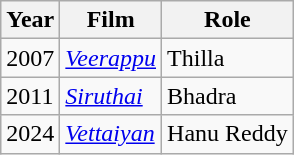<table class="wikitable">
<tr>
<th>Year</th>
<th>Film</th>
<th>Role</th>
</tr>
<tr>
<td>2007</td>
<td><em><a href='#'>Veerappu</a></em></td>
<td>Thilla</td>
</tr>
<tr>
<td>2011</td>
<td><em> <a href='#'>Siruthai</a></em></td>
<td>Bhadra</td>
</tr>
<tr>
<td>2024</td>
<td><em><a href='#'>Vettaiyan</a></em></td>
<td>Hanu Reddy</td>
</tr>
</table>
